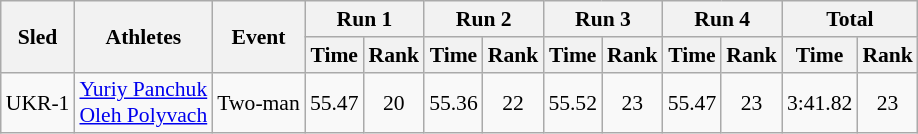<table class="wikitable" border="1" style="font-size:90%">
<tr>
<th rowspan="2">Sled</th>
<th rowspan="2">Athletes</th>
<th rowspan="2">Event</th>
<th colspan="2">Run 1</th>
<th colspan="2">Run 2</th>
<th colspan="2">Run 3</th>
<th colspan="2">Run 4</th>
<th colspan="2">Total</th>
</tr>
<tr>
<th>Time</th>
<th>Rank</th>
<th>Time</th>
<th>Rank</th>
<th>Time</th>
<th>Rank</th>
<th>Time</th>
<th>Rank</th>
<th>Time</th>
<th>Rank</th>
</tr>
<tr>
<td align="center">UKR-1</td>
<td><a href='#'>Yuriy Panchuk</a><br><a href='#'>Oleh Polyvach</a></td>
<td>Two-man</td>
<td align="center">55.47</td>
<td align="center">20</td>
<td align="center">55.36</td>
<td align="center">22</td>
<td align="center">55.52</td>
<td align="center">23</td>
<td align="center">55.47</td>
<td align="center">23</td>
<td align="center">3:41.82</td>
<td align="center">23</td>
</tr>
</table>
